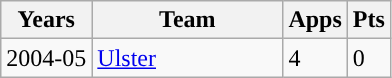<table class="wikitable" style="text-align:left;">
<tr>
<th>Years</th>
<th width=120px>Team</th>
<th>Apps</th>
<th>Pts</th>
</tr>
<tr>
<td>2004-05</td>
<td><a href='#'>Ulster</a></td>
<td>4</td>
<td>0</td>
</tr>
</table>
